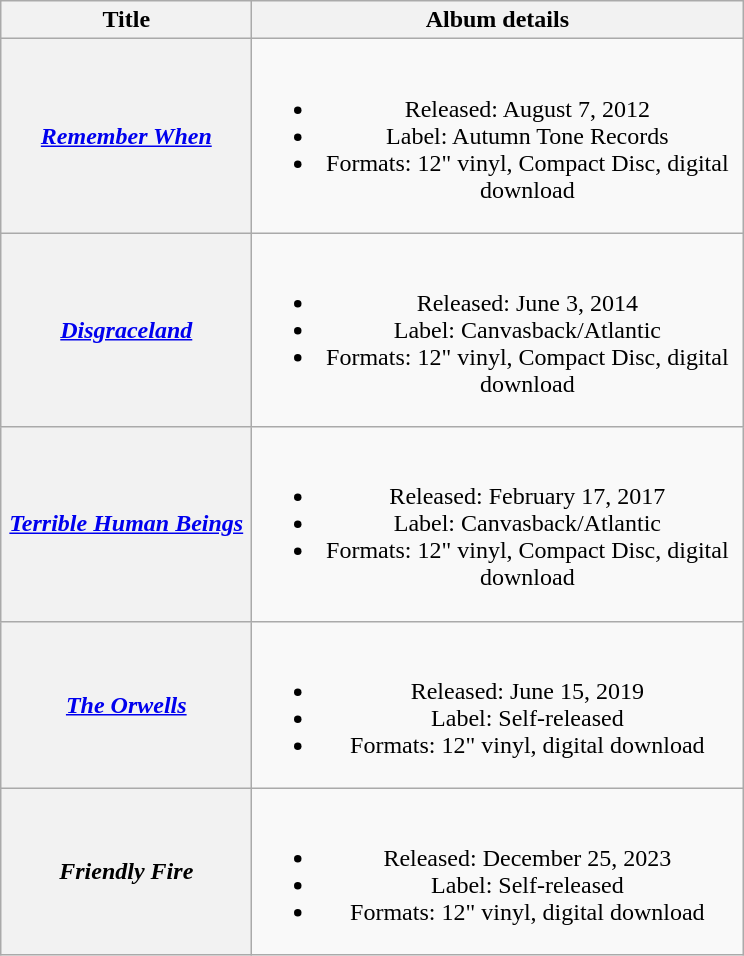<table class="wikitable plainrowheaders" style="text-align:center;">
<tr>
<th scope="col" style="width:10em;">Title</th>
<th scope="col" style="width:20em;">Album details</th>
</tr>
<tr>
<th scope="row"><em><a href='#'>Remember When</a></em></th>
<td><br><ul><li>Released: August 7, 2012</li><li>Label: Autumn Tone Records</li><li>Formats: 12" vinyl, Compact Disc, digital download</li></ul></td>
</tr>
<tr>
<th scope="row"><em><a href='#'>Disgraceland</a></em></th>
<td><br><ul><li>Released: June 3, 2014</li><li>Label: Canvasback/Atlantic</li><li>Formats: 12" vinyl, Compact Disc, digital download</li></ul></td>
</tr>
<tr>
<th scope="row"><em><a href='#'>Terrible Human Beings</a></em></th>
<td><br><ul><li>Released: February 17, 2017</li><li>Label: Canvasback/Atlantic</li><li>Formats: 12" vinyl, Compact Disc, digital download</li></ul></td>
</tr>
<tr>
<th scope="row"><em><a href='#'>The Orwells</a></em></th>
<td><br><ul><li>Released: June 15, 2019</li><li>Label: Self-released</li><li>Formats: 12" vinyl, digital download</li></ul></td>
</tr>
<tr>
<th scope="row"><em>Friendly Fire</em></th>
<td><br><ul><li>Released: December 25, 2023</li><li>Label: Self-released</li><li>Formats: 12" vinyl, digital download</li></ul></td>
</tr>
</table>
